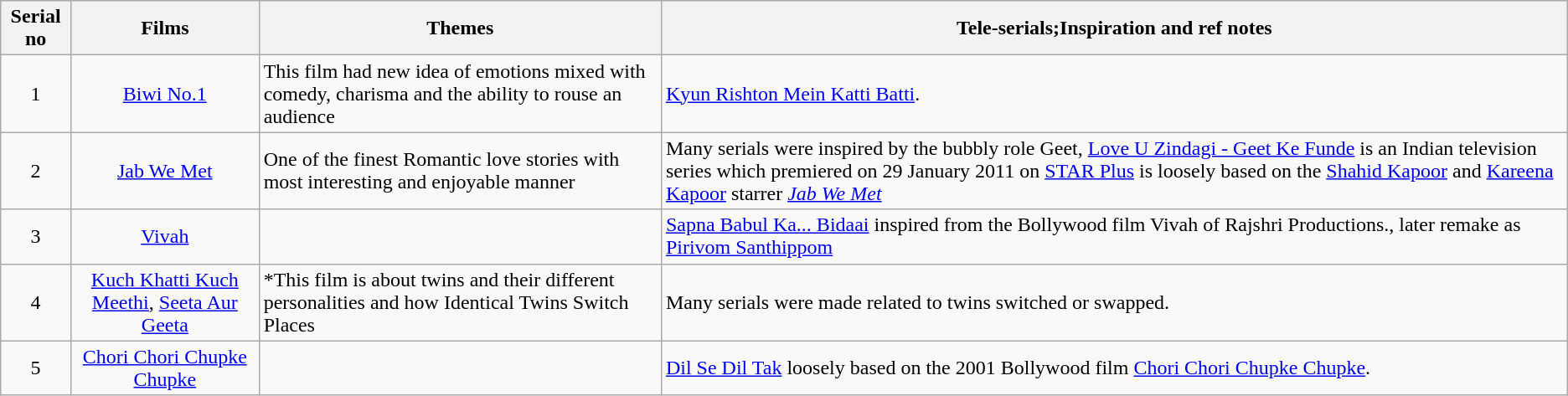<table class="wikitable" style="text-align:left;">
<tr>
<th rowspan="1">Serial no</th>
<th rowspan="1">Films</th>
<th colspan="1">Themes</th>
<th colspan="1">Tele-serials;Inspiration and ref notes</th>
</tr>
<tr>
<td style="text-align: center;">1</td>
<td style="text-align: center;"><a href='#'>Biwi No.1</a></td>
<td>This film had new idea of emotions mixed with comedy, charisma and the ability to rouse an audience</td>
<td><a href='#'>Kyun Rishton Mein Katti Batti</a>.</td>
</tr>
<tr>
<td style="text-align: center;">2</td>
<td style="text-align: center;"><a href='#'>Jab We Met</a></td>
<td>One of the finest Romantic love stories with most interesting and enjoyable manner</td>
<td>Many serials were inspired by the bubbly role Geet, <a href='#'>Love U Zindagi - Geet Ke Funde</a> is an Indian television series which premiered on 29 January 2011 on <a href='#'>STAR Plus</a> is loosely based on the <a href='#'>Shahid Kapoor</a> and <a href='#'>Kareena Kapoor</a> starrer <em><a href='#'>Jab We Met</a></em></td>
</tr>
<tr>
<td style="text-align: center;">3</td>
<td style="text-align: center;"><a href='#'>Vivah</a></td>
<td></td>
<td><a href='#'>Sapna Babul Ka... Bidaai</a> inspired from the Bollywood film Vivah of Rajshri Productions., later remake as <a href='#'>Pirivom Santhippom</a></td>
</tr>
<tr>
<td style="text-align: center;">4</td>
<td style="text-align: center;"><a href='#'>Kuch Khatti Kuch Meethi</a>, <a href='#'>Seeta Aur Geeta</a></td>
<td>*This film is about twins and their different personalities and how Identical Twins Switch Places</td>
<td>Many serials were made related to twins switched or swapped.</td>
</tr>
<tr>
<td style="text-align: center;">5</td>
<td style="text-align: center;"><a href='#'>Chori Chori Chupke Chupke</a></td>
<td></td>
<td><a href='#'>Dil Se Dil Tak</a>  loosely based on the 2001 Bollywood film <a href='#'>Chori Chori Chupke Chupke</a>.</td>
</tr>
</table>
